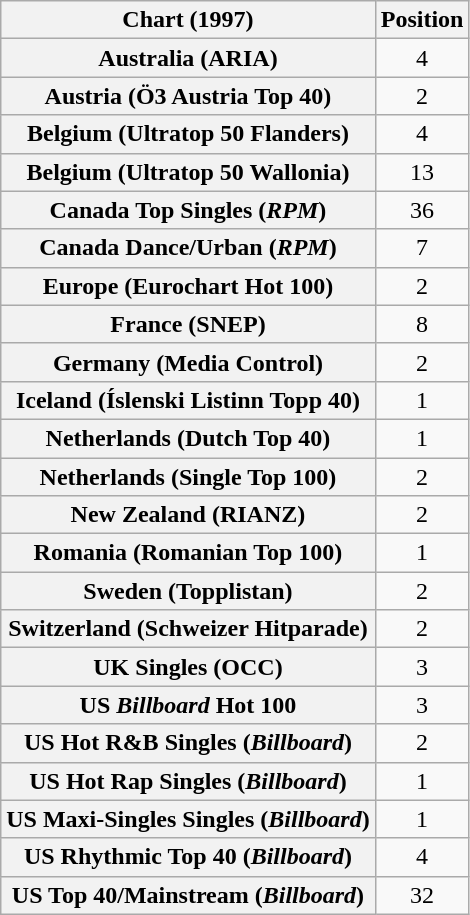<table class="wikitable sortable plainrowheaders" style="text-align:center">
<tr>
<th scope="col">Chart (1997)</th>
<th scope="col">Position</th>
</tr>
<tr>
<th scope="row">Australia (ARIA)</th>
<td>4</td>
</tr>
<tr>
<th scope="row">Austria (Ö3 Austria Top 40)</th>
<td>2</td>
</tr>
<tr>
<th scope="row">Belgium (Ultratop 50 Flanders)</th>
<td>4</td>
</tr>
<tr>
<th scope="row">Belgium (Ultratop 50 Wallonia)</th>
<td>13</td>
</tr>
<tr>
<th scope="row">Canada Top Singles (<em>RPM</em>)</th>
<td>36</td>
</tr>
<tr>
<th scope="row">Canada Dance/Urban (<em>RPM</em>)</th>
<td>7</td>
</tr>
<tr>
<th scope="row">Europe (Eurochart Hot 100)</th>
<td>2</td>
</tr>
<tr>
<th scope="row">France (SNEP)</th>
<td>8</td>
</tr>
<tr>
<th scope="row">Germany (Media Control)</th>
<td>2</td>
</tr>
<tr>
<th scope="row">Iceland (Íslenski Listinn Topp 40)</th>
<td>1</td>
</tr>
<tr>
<th scope="row">Netherlands (Dutch Top 40)</th>
<td>1</td>
</tr>
<tr>
<th scope="row">Netherlands (Single Top 100)</th>
<td>2</td>
</tr>
<tr>
<th scope="row">New Zealand (RIANZ)</th>
<td>2</td>
</tr>
<tr>
<th scope="row">Romania (Romanian Top 100)</th>
<td>1</td>
</tr>
<tr>
<th scope="row">Sweden (Topplistan)</th>
<td>2</td>
</tr>
<tr>
<th scope="row">Switzerland (Schweizer Hitparade)</th>
<td>2</td>
</tr>
<tr>
<th scope="row">UK Singles (OCC)</th>
<td>3</td>
</tr>
<tr>
<th scope="row">US <em>Billboard</em> Hot 100</th>
<td>3</td>
</tr>
<tr>
<th scope="row">US Hot R&B Singles (<em>Billboard</em>)</th>
<td>2</td>
</tr>
<tr>
<th scope="row">US Hot Rap Singles (<em>Billboard</em>)</th>
<td>1</td>
</tr>
<tr>
<th scope="row">US Maxi-Singles Singles (<em>Billboard</em>)</th>
<td>1</td>
</tr>
<tr>
<th scope="row">US Rhythmic Top 40 (<em>Billboard</em>)</th>
<td>4</td>
</tr>
<tr>
<th scope="row">US Top 40/Mainstream (<em>Billboard</em>)</th>
<td>32</td>
</tr>
</table>
